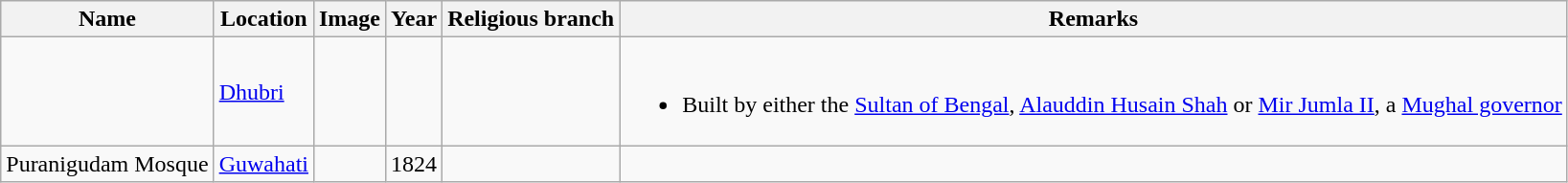<table class="wikitable sortable">
<tr>
<th>Name</th>
<th>Location</th>
<th>Image</th>
<th>Year</th>
<th>Religious branch</th>
<th>Remarks</th>
</tr>
<tr>
<td></td>
<td><a href='#'>Dhubri</a></td>
<td></td>
<td></td>
<td></td>
<td><br><ul><li>Built by either the <a href='#'>Sultan of Bengal</a>, <a href='#'>Alauddin Husain Shah</a> or <a href='#'>Mir Jumla II</a>, a <a href='#'>Mughal governor</a></li></ul></td>
</tr>
<tr>
<td>Puranigudam Mosque</td>
<td><a href='#'>Guwahati</a></td>
<td></td>
<td>1824</td>
<td></td>
<td></td>
</tr>
</table>
